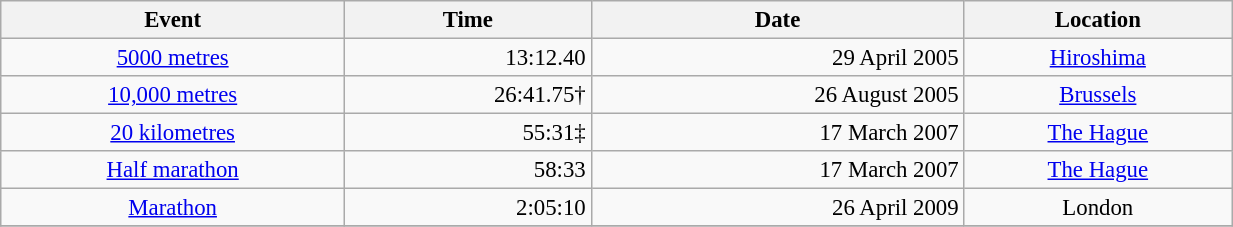<table class="wikitable" style=" text-align:center; font-size:95%;" width="65%;">
<tr>
<th>Event</th>
<th>Time</th>
<th>Date</th>
<th>Location</th>
</tr>
<tr>
<td><a href='#'>5000 metres</a></td>
<td align=right>13:12.40</td>
<td align=right>29 April 2005</td>
<td><a href='#'>Hiroshima</a></td>
</tr>
<tr>
<td><a href='#'>10,000 metres</a></td>
<td align=right>26:41.75†</td>
<td align=right>26 August 2005</td>
<td><a href='#'>Brussels</a></td>
</tr>
<tr>
<td><a href='#'>20 kilometres</a></td>
<td align=right>55:31‡</td>
<td align=right>17 March 2007</td>
<td><a href='#'>The Hague</a></td>
</tr>
<tr>
<td><a href='#'>Half marathon</a></td>
<td align=right>58:33</td>
<td align=right>17 March 2007</td>
<td><a href='#'>The Hague</a></td>
</tr>
<tr>
<td><a href='#'>Marathon</a></td>
<td align=right>2:05:10</td>
<td align=right>26 April 2009</td>
<td>London</td>
</tr>
<tr>
</tr>
</table>
